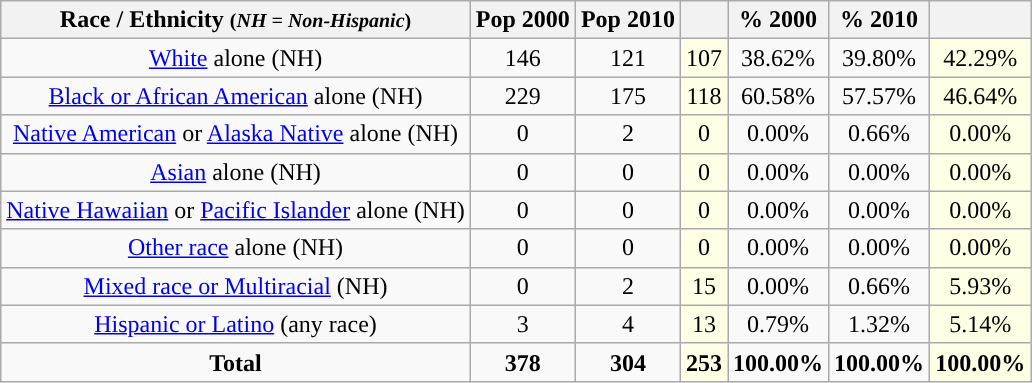<table class="wikitable" style="text-align:center;">
<tr>
<th>Race / Ethnicity <small>(<em>NH = Non-Hispanic</em>)</small></th>
<th>Pop 2000</th>
<th>Pop 2010</th>
<th></th>
<th>% 2000</th>
<th>% 2010</th>
<th></th>
</tr>
<tr>
<td><a href='#'>White</a> alone (NH)</td>
<td>146</td>
<td>121</td>
<td style='background: #ffffe6;'>107</td>
<td>38.62%</td>
<td>39.80%</td>
<td style='background: #ffffe6;'>42.29%</td>
</tr>
<tr>
<td><a href='#'>Black or African American</a> alone (NH)</td>
<td>229</td>
<td>175</td>
<td style='background: #ffffe6;'>118</td>
<td>60.58%</td>
<td>57.57%</td>
<td style='background: #ffffe6;'>46.64%</td>
</tr>
<tr>
<td><a href='#'>Native American</a> or <a href='#'>Alaska Native</a> alone (NH)</td>
<td>0</td>
<td>2</td>
<td style='background: #ffffe6;'>0</td>
<td>0.00%</td>
<td>0.66%</td>
<td style='background: #ffffe6;'>0.00%</td>
</tr>
<tr>
<td><a href='#'>Asian</a> alone (NH)</td>
<td>0</td>
<td>0</td>
<td style='background: #ffffe6;'>0</td>
<td>0.00%</td>
<td>0.00%</td>
<td style='background: #ffffe6;'>0.00%</td>
</tr>
<tr>
<td><a href='#'>Native Hawaiian</a> or <a href='#'>Pacific Islander</a> alone (NH)</td>
<td>0</td>
<td>0</td>
<td style='background: #ffffe6;'>0</td>
<td>0.00%</td>
<td>0.00%</td>
<td style='background: #ffffe6;'>0.00%</td>
</tr>
<tr>
<td><a href='#'>Other race</a> alone (NH)</td>
<td>0</td>
<td>0</td>
<td style='background: #ffffe6;'>0</td>
<td>0.00%</td>
<td>0.00%</td>
<td style='background: #ffffe6;'>0.00%</td>
</tr>
<tr>
<td><a href='#'>Mixed race or Multiracial</a> (NH)</td>
<td>0</td>
<td>2</td>
<td style='background: #ffffe6;'>15</td>
<td>0.00%</td>
<td>0.66%</td>
<td style='background: #ffffe6;'>5.93%</td>
</tr>
<tr>
<td><a href='#'>Hispanic or Latino</a> (any race)</td>
<td>3</td>
<td>4</td>
<td style='background: #ffffe6;'>13</td>
<td>0.79%</td>
<td>1.32%</td>
<td style='background: #ffffe6;'>5.14%</td>
</tr>
<tr>
<td><strong>Total</strong></td>
<td><strong>378</strong></td>
<td><strong>304</strong></td>
<td style='background: #ffffe6;'><strong>253</strong></td>
<td><strong>100.00%</strong></td>
<td><strong>100.00%</strong></td>
<td style='background: #ffffe6;'><strong>100.00%</strong></td>
</tr>
</table>
